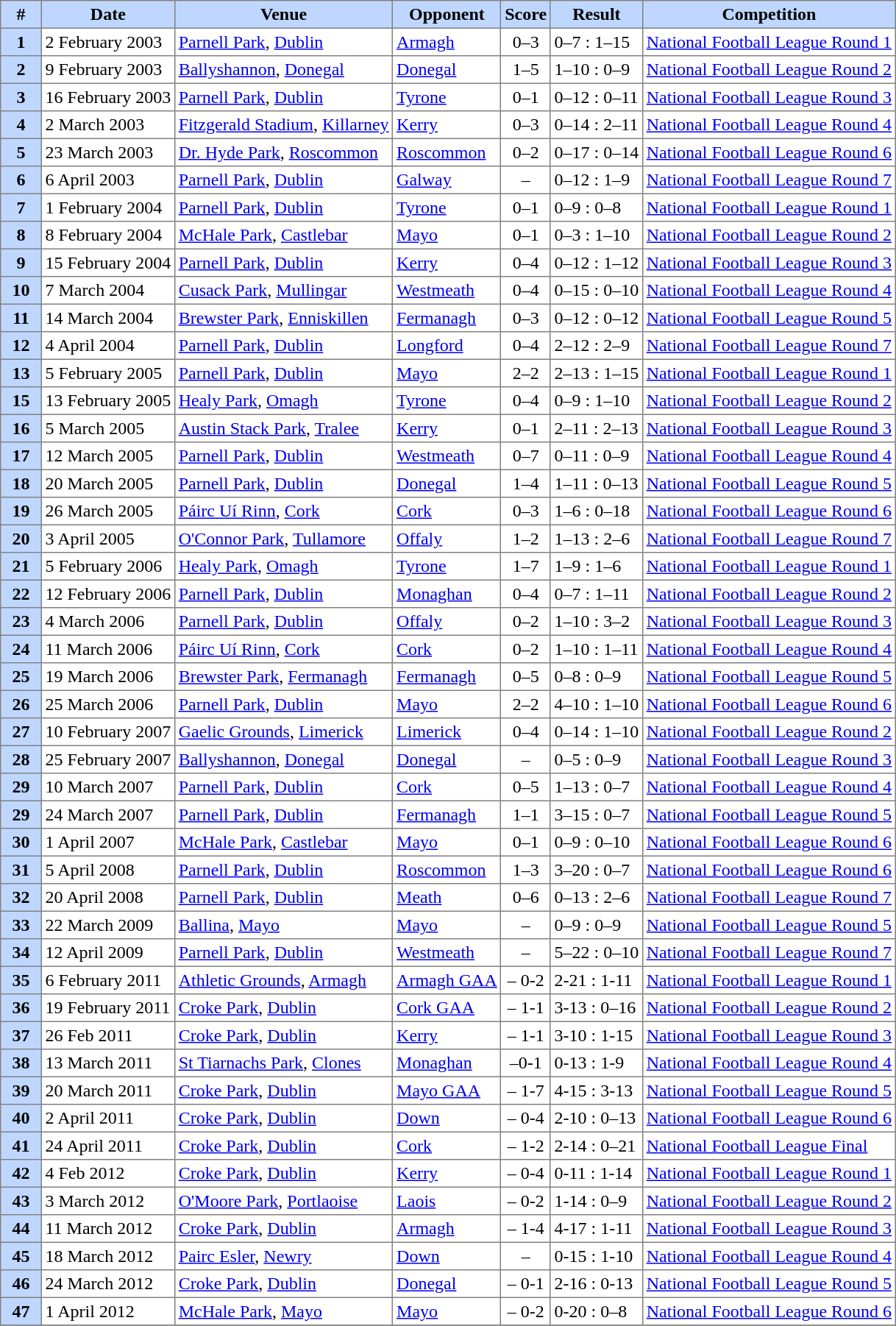<table border=1 cellpadding=3 style="margin-left:1em; color: black; border-collapse: collapse;">
<tr align="center" bgcolor="BFD7FF">
<th width=30 style="text-align: center;">#</th>
<th>Date</th>
<th>Venue</th>
<th>Opponent</th>
<th>Score</th>
<th>Result</th>
<th>Competition</th>
</tr>
<tr>
<td style="text-align: center;" bgcolor="BFD7FF"><strong>1</strong></td>
<td>2 February 2003</td>
<td><a href='#'>Parnell Park</a>, <a href='#'>Dublin</a></td>
<td><a href='#'>Armagh</a></td>
<td style="text-align: center;">0–3</td>
<td>0–7 : 1–15</td>
<td><a href='#'>National Football League Round 1</a></td>
</tr>
<tr>
<td style="text-align: center;" bgcolor="BFD7FF"><strong>2</strong></td>
<td>9 February 2003</td>
<td><a href='#'>Ballyshannon</a>, <a href='#'>Donegal</a></td>
<td><a href='#'>Donegal</a></td>
<td style="text-align: center;">1–5</td>
<td>1–10 : 0–9</td>
<td><a href='#'>National Football League Round 2</a></td>
</tr>
<tr>
<td style="text-align: center;" bgcolor="BFD7FF"><strong>3</strong></td>
<td>16 February 2003</td>
<td><a href='#'>Parnell Park</a>, <a href='#'>Dublin</a></td>
<td><a href='#'>Tyrone</a></td>
<td style="text-align: center;">0–1</td>
<td>0–12 : 0–11</td>
<td><a href='#'>National Football League Round 3</a></td>
</tr>
<tr Honurs->
<td style="text-align: center;" bgcolor="BFD7FF"><strong>4</strong></td>
<td>2 March 2003</td>
<td><a href='#'>Fitzgerald Stadium</a>, <a href='#'>Killarney</a></td>
<td><a href='#'>Kerry</a></td>
<td style="text-align: center;">0–3</td>
<td>0–14 : 2–11</td>
<td><a href='#'>National Football League Round 4</a></td>
</tr>
<tr>
<td style="text-align: center;" bgcolor="BFD7FF"><strong>5</strong></td>
<td>23 March 2003</td>
<td><a href='#'>Dr. Hyde Park</a>, <a href='#'>Roscommon</a></td>
<td><a href='#'>Roscommon</a></td>
<td style="text-align: center;">0–2</td>
<td>0–17 : 0–14</td>
<td><a href='#'>National Football League Round 6</a></td>
</tr>
<tr>
<td style="text-align: center;" bgcolor="BFD7FF"><strong>6</strong></td>
<td>6 April 2003</td>
<td><a href='#'>Parnell Park</a>, <a href='#'>Dublin</a></td>
<td><a href='#'>Galway</a></td>
<td style="text-align: center;">–</td>
<td>0–12 : 1–9</td>
<td><a href='#'>National Football League Round 7</a></td>
</tr>
<tr>
<td style="text-align: center;" bgcolor="BFD7FF"><strong>7</strong></td>
<td>1 February 2004</td>
<td><a href='#'>Parnell Park</a>, <a href='#'>Dublin</a></td>
<td><a href='#'>Tyrone</a></td>
<td style="text-align: center;">0–1</td>
<td>0–9 : 0–8</td>
<td><a href='#'>National Football League Round 1</a></td>
</tr>
<tr>
<td style="text-align: center;" bgcolor="BFD7FF"><strong>8</strong></td>
<td>8 February 2004</td>
<td><a href='#'>McHale Park</a>, <a href='#'>Castlebar</a></td>
<td><a href='#'>Mayo</a></td>
<td style="text-align: center;">0–1</td>
<td>0–3 : 1–10</td>
<td><a href='#'>National Football League Round 2</a></td>
</tr>
<tr>
<td style="text-align: center;" bgcolor="BFD7FF"><strong>9</strong></td>
<td>15 February 2004</td>
<td><a href='#'>Parnell Park</a>, <a href='#'>Dublin</a></td>
<td><a href='#'>Kerry</a></td>
<td style="text-align: center;">0–4</td>
<td>0–12 : 1–12</td>
<td><a href='#'>National Football League Round 3</a></td>
</tr>
<tr>
<td style="text-align: center;" bgcolor="BFD7FF"><strong>10</strong></td>
<td>7 March 2004</td>
<td><a href='#'>Cusack Park</a>, <a href='#'>Mullingar</a></td>
<td><a href='#'>Westmeath</a></td>
<td style="text-align: center;">0–4</td>
<td>0–15 : 0–10</td>
<td><a href='#'>National Football League Round 4</a></td>
</tr>
<tr>
<td style="text-align: center;" bgcolor="BFD7FF"><strong>11</strong></td>
<td>14 March 2004</td>
<td><a href='#'>Brewster Park</a>, <a href='#'>Enniskillen</a></td>
<td><a href='#'>Fermanagh</a></td>
<td style="text-align: center;">0–3</td>
<td>0–12 : 0–12</td>
<td><a href='#'>National Football League Round 5</a></td>
</tr>
<tr>
<td style="text-align: center;" bgcolor="BFD7FF"><strong>12</strong></td>
<td>4 April 2004</td>
<td><a href='#'>Parnell Park</a>, <a href='#'>Dublin</a></td>
<td><a href='#'>Longford</a></td>
<td style="text-align: center;">0–4</td>
<td>2–12 : 2–9</td>
<td><a href='#'>National Football League Round 7</a></td>
</tr>
<tr>
<td style="text-align: center;" bgcolor="BFD7FF"><strong>13</strong></td>
<td>5 February 2005</td>
<td><a href='#'>Parnell Park</a>, <a href='#'>Dublin</a></td>
<td><a href='#'>Mayo</a></td>
<td style="text-align: center;">2–2</td>
<td>2–13 : 1–15</td>
<td><a href='#'>National Football League Round 1</a></td>
</tr>
<tr>
<td style="text-align: center;" bgcolor="BFD7FF"><strong>15</strong></td>
<td>13 February 2005</td>
<td><a href='#'>Healy Park</a>, <a href='#'>Omagh</a></td>
<td><a href='#'>Tyrone</a></td>
<td style="text-align: center;">0–4</td>
<td>0–9 : 1–10</td>
<td><a href='#'>National Football League Round 2</a></td>
</tr>
<tr>
<td style="text-align: center;" bgcolor="BFD7FF"><strong>16</strong></td>
<td>5 March 2005</td>
<td><a href='#'>Austin Stack Park</a>, <a href='#'>Tralee</a></td>
<td><a href='#'>Kerry</a></td>
<td style="text-align: center;">0–1</td>
<td>2–11 : 2–13</td>
<td><a href='#'>National Football League Round 3</a></td>
</tr>
<tr>
<td style="text-align: center;" bgcolor="BFD7FF"><strong>17</strong></td>
<td>12 March 2005</td>
<td><a href='#'>Parnell Park</a>, <a href='#'>Dublin</a></td>
<td><a href='#'>Westmeath</a></td>
<td style="text-align: center;">0–7</td>
<td>0–11 : 0–9</td>
<td><a href='#'>National Football League Round 4</a></td>
</tr>
<tr>
<td style="text-align: center;" bgcolor="BFD7FF"><strong>18</strong></td>
<td>20 March 2005</td>
<td><a href='#'>Parnell Park</a>, <a href='#'>Dublin</a></td>
<td><a href='#'>Donegal</a></td>
<td style="text-align: center;">1–4</td>
<td>1–11 : 0–13</td>
<td><a href='#'>National Football League Round 5</a></td>
</tr>
<tr>
<td style="text-align: center;" bgcolor="BFD7FF"><strong>19</strong></td>
<td>26 March 2005</td>
<td><a href='#'>Páirc Uí Rinn</a>, <a href='#'>Cork</a></td>
<td><a href='#'>Cork</a></td>
<td style="text-align: center;">0–3</td>
<td>1–6 : 0–18</td>
<td><a href='#'>National Football League Round 6</a></td>
</tr>
<tr>
<td style="text-align: center;" bgcolor="BFD7FF"><strong>20</strong></td>
<td>3 April 2005</td>
<td><a href='#'>O'Connor Park</a>, <a href='#'>Tullamore</a></td>
<td><a href='#'>Offaly</a></td>
<td style="text-align: center;">1–2</td>
<td>1–13 : 2–6</td>
<td><a href='#'>National Football League Round 7</a></td>
</tr>
<tr>
<td style="text-align: center;" bgcolor="BFD7FF"><strong>21</strong></td>
<td>5 February 2006</td>
<td><a href='#'>Healy Park</a>, <a href='#'>Omagh</a></td>
<td><a href='#'>Tyrone</a></td>
<td style="text-align: center;">1–7</td>
<td>1–9 : 1–6</td>
<td><a href='#'>National Football League Round 1</a></td>
</tr>
<tr>
<td style="text-align: center;" bgcolor="BFD7FF"><strong>22</strong></td>
<td>12 February 2006</td>
<td><a href='#'>Parnell Park</a>, <a href='#'>Dublin</a></td>
<td><a href='#'>Monaghan</a></td>
<td style="text-align: center;">0–4</td>
<td>0–7 : 1–11</td>
<td><a href='#'>National Football League Round 2</a></td>
</tr>
<tr>
<td style="text-align: center;" bgcolor="BFD7FF"><strong>23</strong></td>
<td>4 March 2006</td>
<td><a href='#'>Parnell Park</a>, <a href='#'>Dublin</a></td>
<td><a href='#'>Offaly</a></td>
<td style="text-align: center;">0–2</td>
<td>1–10 : 3–2</td>
<td><a href='#'>National Football League Round 3</a></td>
</tr>
<tr>
<td style="text-align: center;" bgcolor="BFD7FF"><strong>24</strong></td>
<td>11 March 2006</td>
<td><a href='#'>Páirc Uí Rinn</a>, <a href='#'>Cork</a></td>
<td><a href='#'>Cork</a></td>
<td style="text-align: center;">0–2</td>
<td>1–10 : 1–11</td>
<td><a href='#'>National Football League Round 4</a></td>
</tr>
<tr>
<td style="text-align: center;" bgcolor="BFD7FF"><strong>25</strong></td>
<td>19 March 2006</td>
<td><a href='#'>Brewster Park</a>, <a href='#'>Fermanagh</a></td>
<td><a href='#'>Fermanagh</a></td>
<td style="text-align: center;">0–5</td>
<td>0–8 : 0–9</td>
<td><a href='#'>National Football League Round 5</a></td>
</tr>
<tr>
<td style="text-align: center;" bgcolor="BFD7FF"><strong>26</strong></td>
<td>25 March 2006</td>
<td><a href='#'>Parnell Park</a>, <a href='#'>Dublin</a></td>
<td><a href='#'>Mayo</a></td>
<td style="text-align: center;">2–2</td>
<td>4–10 : 1–10</td>
<td><a href='#'>National Football League Round 6</a></td>
</tr>
<tr>
<td style="text-align: center;" bgcolor="BFD7FF"><strong>27</strong></td>
<td>10 February 2007</td>
<td><a href='#'>Gaelic Grounds</a>, <a href='#'>Limerick</a></td>
<td><a href='#'>Limerick</a></td>
<td style="text-align: center;">0–4</td>
<td>0–14 : 1–10</td>
<td><a href='#'>National Football League Round 2</a></td>
</tr>
<tr>
<td style="text-align: center;" bgcolor="BFD7FF"><strong>28</strong></td>
<td>25 February 2007</td>
<td><a href='#'>Ballyshannon</a>, <a href='#'>Donegal</a></td>
<td><a href='#'>Donegal</a></td>
<td style="text-align: center;">–</td>
<td>0–5 : 0–9</td>
<td><a href='#'>National Football League Round 3</a></td>
</tr>
<tr>
<td style="text-align: center;" bgcolor="BFD7FF"><strong>29</strong></td>
<td>10 March 2007</td>
<td><a href='#'>Parnell Park</a>, <a href='#'>Dublin</a></td>
<td><a href='#'>Cork</a></td>
<td style="text-align: center;">0–5</td>
<td>1–13 : 0–7</td>
<td><a href='#'>National Football League Round 4</a></td>
</tr>
<tr>
<td style="text-align: center;" bgcolor="BFD7FF"><strong>29</strong></td>
<td>24 March 2007</td>
<td><a href='#'>Parnell Park</a>, <a href='#'>Dublin</a></td>
<td><a href='#'>Fermanagh</a></td>
<td style="text-align: center;">1–1</td>
<td>3–15 : 0–7</td>
<td><a href='#'>National Football League Round 5</a></td>
</tr>
<tr>
<td style="text-align: center;" bgcolor="BFD7FF"><strong>30</strong></td>
<td>1 April 2007</td>
<td><a href='#'>McHale Park</a>, <a href='#'>Castlebar</a></td>
<td><a href='#'>Mayo</a></td>
<td style="text-align: center;">0–1</td>
<td>0–9 : 0–10</td>
<td><a href='#'>National Football League Round 6</a></td>
</tr>
<tr>
<td style="text-align: center;" bgcolor="BFD7FF"><strong>31</strong></td>
<td>5 April 2008</td>
<td><a href='#'>Parnell Park</a>, <a href='#'>Dublin</a></td>
<td><a href='#'>Roscommon</a></td>
<td style="text-align: center;">1–3</td>
<td>3–20 : 0–7</td>
<td><a href='#'>National Football League Round 6</a></td>
</tr>
<tr>
<td style="text-align: center;" bgcolor="BFD7FF"><strong>32</strong></td>
<td>20 April 2008</td>
<td><a href='#'>Parnell Park</a>, <a href='#'>Dublin</a></td>
<td><a href='#'>Meath</a></td>
<td style="text-align: center;">0–6</td>
<td>0–13 : 2–6</td>
<td><a href='#'>National Football League Round 7</a></td>
</tr>
<tr>
<td style="text-align: center;" bgcolor="BFD7FF"><strong>33</strong></td>
<td>22 March 2009</td>
<td><a href='#'>Ballina</a>, <a href='#'>Mayo</a></td>
<td><a href='#'>Mayo</a></td>
<td style="text-align: center;">–</td>
<td>0–9 : 0–9</td>
<td><a href='#'>National Football League Round 5</a></td>
</tr>
<tr>
<td style="text-align: center;" bgcolor="BFD7FF"><strong>34</strong></td>
<td>12 April 2009</td>
<td><a href='#'>Parnell Park</a>, <a href='#'>Dublin</a></td>
<td><a href='#'>Westmeath</a></td>
<td style="text-align: center;">–</td>
<td>5–22 : 0–10</td>
<td><a href='#'>National Football League Round 7</a></td>
</tr>
<tr>
<td style="text-align: center;" bgcolor="BFD7FF"><strong>35</strong></td>
<td>6 February 2011</td>
<td><a href='#'>Athletic Grounds</a>, <a href='#'>Armagh</a></td>
<td><a href='#'>Armagh GAA</a></td>
<td style="text-align: center;">– 0-2</td>
<td>2-21 : 1-11</td>
<td><a href='#'>National Football League Round 1</a></td>
</tr>
<tr>
<td style="text-align: center;" bgcolor="BFD7FF"><strong>36</strong></td>
<td>19 February 2011</td>
<td><a href='#'>Croke Park</a>, <a href='#'>Dublin</a></td>
<td><a href='#'>Cork GAA</a></td>
<td style="text-align: center;">– 1-1</td>
<td>3-13 : 0–16</td>
<td><a href='#'>National Football League Round 2</a></td>
</tr>
<tr>
<td style="text-align: center;" bgcolor="BFD7FF"><strong>37</strong></td>
<td>26 Feb 2011</td>
<td><a href='#'>Croke Park</a>, <a href='#'>Dublin</a></td>
<td><a href='#'>Kerry</a></td>
<td style="text-align: center;">– 1-1</td>
<td>3-10 : 1-15</td>
<td><a href='#'>National Football League Round 3</a></td>
</tr>
<tr>
<td style="text-align: center;" bgcolor="BFD7FF"><strong>38</strong></td>
<td>13 March 2011</td>
<td><a href='#'>St Tiarnachs Park</a>, <a href='#'>Clones</a></td>
<td><a href='#'>Monaghan</a></td>
<td style="text-align: center;">–0-1</td>
<td>0-13 : 1-9</td>
<td><a href='#'>National Football League Round 4</a></td>
</tr>
<tr>
<td style="text-align: center;" bgcolor="BFD7FF"><strong>39</strong></td>
<td>20 March 2011</td>
<td><a href='#'>Croke Park</a>, <a href='#'>Dublin</a></td>
<td><a href='#'>Mayo GAA</a></td>
<td style="text-align: center;">– 1-7</td>
<td>4-15 : 3-13</td>
<td><a href='#'>National Football League Round 5</a></td>
</tr>
<tr>
<td style="text-align: center;" bgcolor="BFD7FF"><strong>40</strong></td>
<td>2 April 2011</td>
<td><a href='#'>Croke Park</a>, <a href='#'>Dublin</a></td>
<td><a href='#'>Down</a></td>
<td style="text-align: center;">– 0-4</td>
<td>2-10 : 0–13</td>
<td><a href='#'>National Football League Round 6</a></td>
</tr>
<tr>
<td style="text-align: center;" bgcolor="BFD7FF"><strong>41</strong></td>
<td>24 April 2011</td>
<td><a href='#'>Croke Park</a>, <a href='#'>Dublin</a></td>
<td><a href='#'>Cork</a></td>
<td style="text-align: center;">– 1-2</td>
<td>2-14 : 0–21</td>
<td><a href='#'>National Football League Final</a></td>
</tr>
<tr>
<td style="text-align: center;" bgcolor="BFD7FF"><strong>42</strong></td>
<td>4 Feb 2012</td>
<td><a href='#'>Croke Park</a>, <a href='#'>Dublin</a></td>
<td><a href='#'>Kerry</a></td>
<td style="text-align: center;">– 0-4</td>
<td>0-11 : 1-14</td>
<td><a href='#'>National Football League Round 1</a></td>
</tr>
<tr>
<td style="text-align: center;" bgcolor="BFD7FF"><strong>43</strong></td>
<td>3 March 2012</td>
<td><a href='#'>O'Moore Park</a>, <a href='#'>Portlaoise</a></td>
<td><a href='#'>Laois</a></td>
<td style="text-align: center;">– 0-2</td>
<td>1-14 : 0–9</td>
<td><a href='#'>National Football League Round 2</a></td>
</tr>
<tr>
<td style="text-align: center;" bgcolor="BFD7FF"><strong>44</strong></td>
<td>11 March 2012</td>
<td><a href='#'>Croke Park</a>, <a href='#'>Dublin</a></td>
<td><a href='#'>Armagh</a></td>
<td style="text-align: center;">– 1-4</td>
<td>4-17 : 1-11</td>
<td><a href='#'>National Football League Round 3</a></td>
</tr>
<tr>
<td style="text-align: center;" bgcolor="BFD7FF"><strong>45</strong></td>
<td>18 March 2012</td>
<td><a href='#'>Pairc Esler</a>, <a href='#'>Newry</a></td>
<td><a href='#'>Down</a></td>
<td style="text-align: center;">–</td>
<td>0-15 : 1-10</td>
<td><a href='#'>National Football League Round 4</a></td>
</tr>
<tr>
<td style="text-align: center;" bgcolor="BFD7FF"><strong>46</strong></td>
<td>24 March 2012</td>
<td><a href='#'>Croke Park</a>, <a href='#'>Dublin</a></td>
<td><a href='#'>Donegal</a></td>
<td style="text-align: center;">– 0-1</td>
<td>2-16 : 0-13</td>
<td><a href='#'>National Football League Round 5</a></td>
</tr>
<tr>
<td style="text-align: center;" bgcolor="BFD7FF"><strong>47</strong></td>
<td>1 April 2012</td>
<td><a href='#'>McHale Park</a>, <a href='#'>Mayo</a></td>
<td><a href='#'>Mayo</a></td>
<td style="text-align: center;">– 0-2</td>
<td>0-20 : 0–8</td>
<td><a href='#'>National Football League Round 6</a></td>
</tr>
<tr>
</tr>
</table>
